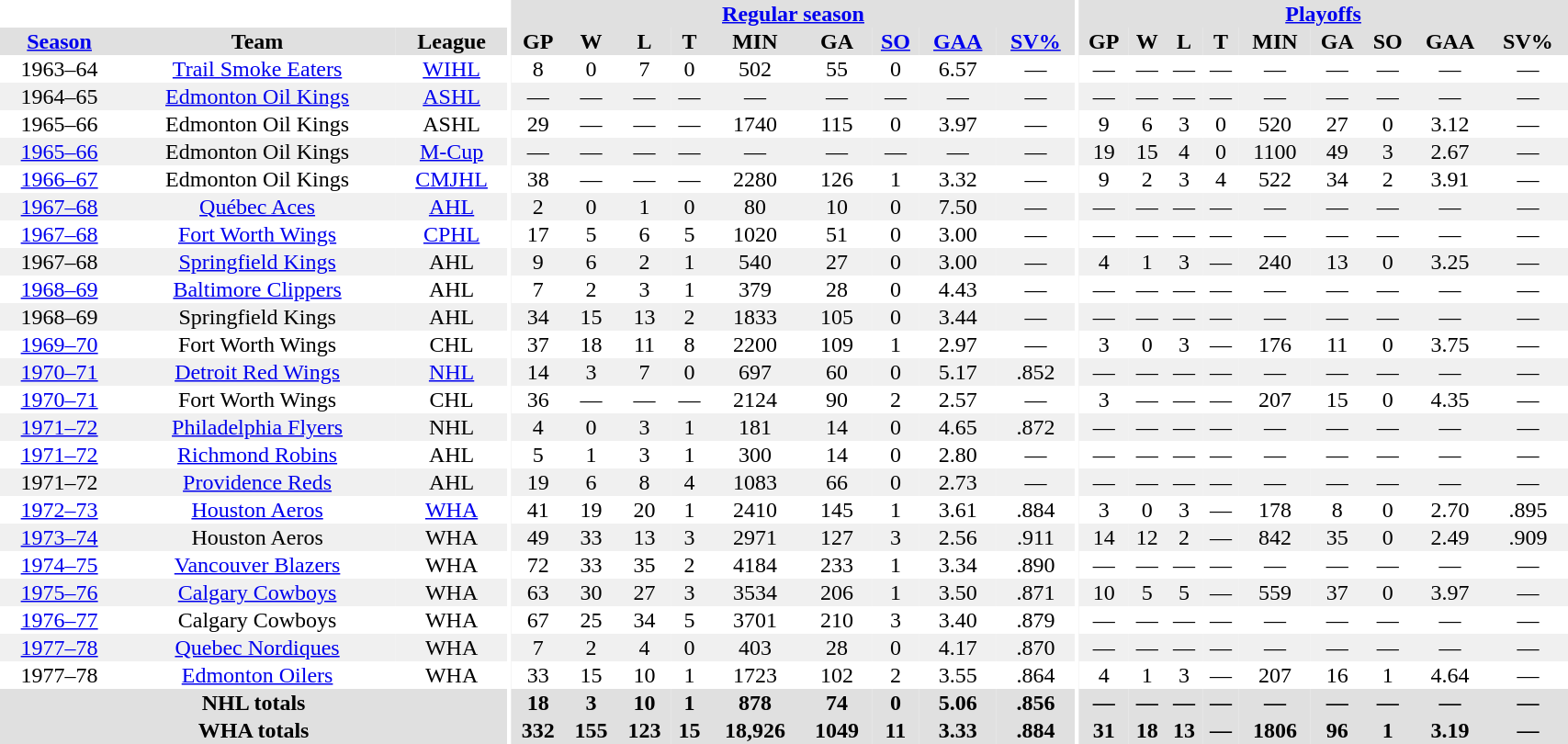<table border="0" cellpadding="1" cellspacing="0" style="width:90%; text-align:center;">
<tr bgcolor="#e0e0e0">
<th colspan="3" bgcolor="#ffffff"></th>
<th rowspan="99" bgcolor="#ffffff"></th>
<th colspan="9" bgcolor="#e0e0e0"><a href='#'>Regular season</a></th>
<th rowspan="99" bgcolor="#ffffff"></th>
<th colspan="9" bgcolor="#e0e0e0"><a href='#'>Playoffs</a></th>
</tr>
<tr bgcolor="#e0e0e0">
<th><a href='#'>Season</a></th>
<th>Team</th>
<th>League</th>
<th>GP</th>
<th>W</th>
<th>L</th>
<th>T</th>
<th>MIN</th>
<th>GA</th>
<th><a href='#'>SO</a></th>
<th><a href='#'>GAA</a></th>
<th><a href='#'>SV%</a></th>
<th>GP</th>
<th>W</th>
<th>L</th>
<th>T</th>
<th>MIN</th>
<th>GA</th>
<th>SO</th>
<th>GAA</th>
<th>SV%</th>
</tr>
<tr>
<td>1963–64</td>
<td><a href='#'>Trail Smoke Eaters</a></td>
<td><a href='#'>WIHL</a></td>
<td>8</td>
<td>0</td>
<td>7</td>
<td>0</td>
<td>502</td>
<td>55</td>
<td>0</td>
<td>6.57</td>
<td>—</td>
<td>—</td>
<td>—</td>
<td>—</td>
<td>—</td>
<td>—</td>
<td>—</td>
<td>—</td>
<td>—</td>
<td>—</td>
</tr>
<tr bgcolor="#f0f0f0">
<td>1964–65</td>
<td><a href='#'>Edmonton Oil Kings</a></td>
<td><a href='#'>ASHL</a></td>
<td>—</td>
<td>—</td>
<td>—</td>
<td>—</td>
<td>—</td>
<td>—</td>
<td>—</td>
<td>—</td>
<td>—</td>
<td>—</td>
<td>—</td>
<td>—</td>
<td>—</td>
<td>—</td>
<td>—</td>
<td>—</td>
<td>—</td>
<td>—</td>
</tr>
<tr>
<td>1965–66</td>
<td>Edmonton Oil Kings</td>
<td>ASHL</td>
<td>29</td>
<td>—</td>
<td>—</td>
<td>—</td>
<td>1740</td>
<td>115</td>
<td>0</td>
<td>3.97</td>
<td>—</td>
<td>9</td>
<td>6</td>
<td>3</td>
<td>0</td>
<td>520</td>
<td>27</td>
<td>0</td>
<td>3.12</td>
<td>—</td>
</tr>
<tr bgcolor="#f0f0f0">
<td><a href='#'>1965–66</a></td>
<td>Edmonton Oil Kings</td>
<td><a href='#'>M-Cup</a></td>
<td>—</td>
<td>—</td>
<td>—</td>
<td>—</td>
<td>—</td>
<td>—</td>
<td>—</td>
<td>—</td>
<td>—</td>
<td>19</td>
<td>15</td>
<td>4</td>
<td>0</td>
<td>1100</td>
<td>49</td>
<td>3</td>
<td>2.67</td>
<td>—</td>
</tr>
<tr>
<td><a href='#'>1966–67</a></td>
<td>Edmonton Oil Kings</td>
<td><a href='#'>CMJHL</a></td>
<td>38</td>
<td>—</td>
<td>—</td>
<td>—</td>
<td>2280</td>
<td>126</td>
<td>1</td>
<td>3.32</td>
<td>—</td>
<td>9</td>
<td>2</td>
<td>3</td>
<td>4</td>
<td>522</td>
<td>34</td>
<td>2</td>
<td>3.91</td>
<td>—</td>
</tr>
<tr bgcolor="#f0f0f0">
<td><a href='#'>1967–68</a></td>
<td><a href='#'>Québec Aces</a></td>
<td><a href='#'>AHL</a></td>
<td>2</td>
<td>0</td>
<td>1</td>
<td>0</td>
<td>80</td>
<td>10</td>
<td>0</td>
<td>7.50</td>
<td>—</td>
<td>—</td>
<td>—</td>
<td>—</td>
<td>—</td>
<td>—</td>
<td>—</td>
<td>—</td>
<td>—</td>
<td>—</td>
</tr>
<tr>
<td><a href='#'>1967–68</a></td>
<td><a href='#'>Fort Worth Wings</a></td>
<td><a href='#'>CPHL</a></td>
<td>17</td>
<td>5</td>
<td>6</td>
<td>5</td>
<td>1020</td>
<td>51</td>
<td>0</td>
<td>3.00</td>
<td>—</td>
<td>—</td>
<td>—</td>
<td>—</td>
<td>—</td>
<td>—</td>
<td>—</td>
<td>—</td>
<td>—</td>
<td>—</td>
</tr>
<tr bgcolor="#f0f0f0">
<td>1967–68</td>
<td><a href='#'>Springfield Kings</a></td>
<td>AHL</td>
<td>9</td>
<td>6</td>
<td>2</td>
<td>1</td>
<td>540</td>
<td>27</td>
<td>0</td>
<td>3.00</td>
<td>—</td>
<td>4</td>
<td>1</td>
<td>3</td>
<td>—</td>
<td>240</td>
<td>13</td>
<td>0</td>
<td>3.25</td>
<td>—</td>
</tr>
<tr>
<td><a href='#'>1968–69</a></td>
<td><a href='#'>Baltimore Clippers</a></td>
<td>AHL</td>
<td>7</td>
<td>2</td>
<td>3</td>
<td>1</td>
<td>379</td>
<td>28</td>
<td>0</td>
<td>4.43</td>
<td>—</td>
<td>—</td>
<td>—</td>
<td>—</td>
<td>—</td>
<td>—</td>
<td>—</td>
<td>—</td>
<td>—</td>
<td>—</td>
</tr>
<tr bgcolor="#f0f0f0">
<td>1968–69</td>
<td>Springfield Kings</td>
<td>AHL</td>
<td>34</td>
<td>15</td>
<td>13</td>
<td>2</td>
<td>1833</td>
<td>105</td>
<td>0</td>
<td>3.44</td>
<td>—</td>
<td>—</td>
<td>—</td>
<td>—</td>
<td>—</td>
<td>—</td>
<td>—</td>
<td>—</td>
<td>—</td>
<td>—</td>
</tr>
<tr>
<td><a href='#'>1969–70</a></td>
<td>Fort Worth Wings</td>
<td>CHL</td>
<td>37</td>
<td>18</td>
<td>11</td>
<td>8</td>
<td>2200</td>
<td>109</td>
<td>1</td>
<td>2.97</td>
<td>—</td>
<td>3</td>
<td>0</td>
<td>3</td>
<td>—</td>
<td>176</td>
<td>11</td>
<td>0</td>
<td>3.75</td>
<td>—</td>
</tr>
<tr bgcolor="#f0f0f0">
<td><a href='#'>1970–71</a></td>
<td><a href='#'>Detroit Red Wings</a></td>
<td><a href='#'>NHL</a></td>
<td>14</td>
<td>3</td>
<td>7</td>
<td>0</td>
<td>697</td>
<td>60</td>
<td>0</td>
<td>5.17</td>
<td>.852</td>
<td>—</td>
<td>—</td>
<td>—</td>
<td>—</td>
<td>—</td>
<td>—</td>
<td>—</td>
<td>—</td>
<td>—</td>
</tr>
<tr>
<td><a href='#'>1970–71</a></td>
<td>Fort Worth Wings</td>
<td>CHL</td>
<td>36</td>
<td>—</td>
<td>—</td>
<td>—</td>
<td>2124</td>
<td>90</td>
<td>2</td>
<td>2.57</td>
<td>—</td>
<td>3</td>
<td>—</td>
<td>—</td>
<td>—</td>
<td>207</td>
<td>15</td>
<td>0</td>
<td>4.35</td>
<td>—</td>
</tr>
<tr bgcolor="#f0f0f0">
<td><a href='#'>1971–72</a></td>
<td><a href='#'>Philadelphia Flyers</a></td>
<td>NHL</td>
<td>4</td>
<td>0</td>
<td>3</td>
<td>1</td>
<td>181</td>
<td>14</td>
<td>0</td>
<td>4.65</td>
<td>.872</td>
<td>—</td>
<td>—</td>
<td>—</td>
<td>—</td>
<td>—</td>
<td>—</td>
<td>—</td>
<td>—</td>
<td>—</td>
</tr>
<tr>
<td><a href='#'>1971–72</a></td>
<td><a href='#'>Richmond Robins</a></td>
<td>AHL</td>
<td>5</td>
<td>1</td>
<td>3</td>
<td>1</td>
<td>300</td>
<td>14</td>
<td>0</td>
<td>2.80</td>
<td>—</td>
<td>—</td>
<td>—</td>
<td>—</td>
<td>—</td>
<td>—</td>
<td>—</td>
<td>—</td>
<td>—</td>
<td>—</td>
</tr>
<tr bgcolor="#f0f0f0">
<td>1971–72</td>
<td><a href='#'>Providence Reds</a></td>
<td>AHL</td>
<td>19</td>
<td>6</td>
<td>8</td>
<td>4</td>
<td>1083</td>
<td>66</td>
<td>0</td>
<td>2.73</td>
<td>—</td>
<td>—</td>
<td>—</td>
<td>—</td>
<td>—</td>
<td>—</td>
<td>—</td>
<td>—</td>
<td>—</td>
<td>—</td>
</tr>
<tr>
<td><a href='#'>1972–73</a></td>
<td><a href='#'>Houston Aeros</a></td>
<td><a href='#'>WHA</a></td>
<td>41</td>
<td>19</td>
<td>20</td>
<td>1</td>
<td>2410</td>
<td>145</td>
<td>1</td>
<td>3.61</td>
<td>.884</td>
<td>3</td>
<td>0</td>
<td>3</td>
<td>—</td>
<td>178</td>
<td>8</td>
<td>0</td>
<td>2.70</td>
<td>.895</td>
</tr>
<tr bgcolor="#f0f0f0">
<td><a href='#'>1973–74</a></td>
<td>Houston Aeros</td>
<td>WHA</td>
<td>49</td>
<td>33</td>
<td>13</td>
<td>3</td>
<td>2971</td>
<td>127</td>
<td>3</td>
<td>2.56</td>
<td>.911</td>
<td>14</td>
<td>12</td>
<td>2</td>
<td>—</td>
<td>842</td>
<td>35</td>
<td>0</td>
<td>2.49</td>
<td>.909</td>
</tr>
<tr>
<td><a href='#'>1974–75</a></td>
<td><a href='#'>Vancouver Blazers</a></td>
<td>WHA</td>
<td>72</td>
<td>33</td>
<td>35</td>
<td>2</td>
<td>4184</td>
<td>233</td>
<td>1</td>
<td>3.34</td>
<td>.890</td>
<td>—</td>
<td>—</td>
<td>—</td>
<td>—</td>
<td>—</td>
<td>—</td>
<td>—</td>
<td>—</td>
<td>—</td>
</tr>
<tr bgcolor="#f0f0f0">
<td><a href='#'>1975–76</a></td>
<td><a href='#'>Calgary Cowboys</a></td>
<td>WHA</td>
<td>63</td>
<td>30</td>
<td>27</td>
<td>3</td>
<td>3534</td>
<td>206</td>
<td>1</td>
<td>3.50</td>
<td>.871</td>
<td>10</td>
<td>5</td>
<td>5</td>
<td>—</td>
<td>559</td>
<td>37</td>
<td>0</td>
<td>3.97</td>
<td>—</td>
</tr>
<tr>
<td><a href='#'>1976–77</a></td>
<td>Calgary Cowboys</td>
<td>WHA</td>
<td>67</td>
<td>25</td>
<td>34</td>
<td>5</td>
<td>3701</td>
<td>210</td>
<td>3</td>
<td>3.40</td>
<td>.879</td>
<td>—</td>
<td>—</td>
<td>—</td>
<td>—</td>
<td>—</td>
<td>—</td>
<td>—</td>
<td>—</td>
<td>—</td>
</tr>
<tr bgcolor="#f0f0f0">
<td><a href='#'>1977–78</a></td>
<td><a href='#'>Quebec Nordiques</a></td>
<td>WHA</td>
<td>7</td>
<td>2</td>
<td>4</td>
<td>0</td>
<td>403</td>
<td>28</td>
<td>0</td>
<td>4.17</td>
<td>.870</td>
<td>—</td>
<td>—</td>
<td>—</td>
<td>—</td>
<td>—</td>
<td>—</td>
<td>—</td>
<td>—</td>
<td>—</td>
</tr>
<tr>
<td>1977–78</td>
<td><a href='#'>Edmonton Oilers</a></td>
<td>WHA</td>
<td>33</td>
<td>15</td>
<td>10</td>
<td>1</td>
<td>1723</td>
<td>102</td>
<td>2</td>
<td>3.55</td>
<td>.864</td>
<td>4</td>
<td>1</td>
<td>3</td>
<td>—</td>
<td>207</td>
<td>16</td>
<td>1</td>
<td>4.64</td>
<td>—</td>
</tr>
<tr bgcolor="#e0e0e0">
<th colspan=3>NHL totals</th>
<th>18</th>
<th>3</th>
<th>10</th>
<th>1</th>
<th>878</th>
<th>74</th>
<th>0</th>
<th>5.06</th>
<th>.856</th>
<th>—</th>
<th>—</th>
<th>—</th>
<th>—</th>
<th>—</th>
<th>—</th>
<th>—</th>
<th>—</th>
<th>—</th>
</tr>
<tr bgcolor="#e0e0e0">
<th colspan=3>WHA totals</th>
<th>332</th>
<th>155</th>
<th>123</th>
<th>15</th>
<th>18,926</th>
<th>1049</th>
<th>11</th>
<th>3.33</th>
<th>.884</th>
<th>31</th>
<th>18</th>
<th>13</th>
<th>—</th>
<th>1806</th>
<th>96</th>
<th>1</th>
<th>3.19</th>
<th>—</th>
</tr>
</table>
